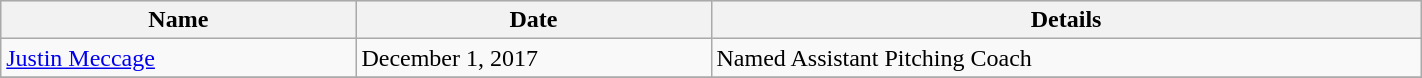<table class="wikitable" style="width:75%;">
<tr style="text-align:center; background:#ddd;">
<th style="width:25%;">Name</th>
<th style="width:25%;">Date</th>
<th style="width:50%;">Details</th>
</tr>
<tr>
<td><a href='#'>Justin Meccage</a></td>
<td>December 1, 2017</td>
<td>Named Assistant Pitching Coach</td>
</tr>
<tr>
</tr>
</table>
